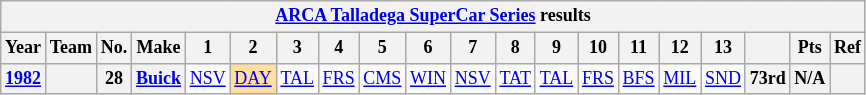<table class="wikitable" style="text-align:center; font-size:75%">
<tr>
<th colspan=20><a href='#'>ARCA Talladega SuperCar Series</a> results</th>
</tr>
<tr>
<th>Year</th>
<th>Team</th>
<th>No.</th>
<th>Make</th>
<th>1</th>
<th>2</th>
<th>3</th>
<th>4</th>
<th>5</th>
<th>6</th>
<th>7</th>
<th>8</th>
<th>9</th>
<th>10</th>
<th>11</th>
<th>12</th>
<th>13</th>
<th></th>
<th>Pts</th>
<th>Ref</th>
</tr>
<tr>
<th><a href='#'>1982</a></th>
<th></th>
<th>28</th>
<th><a href='#'>Buick</a></th>
<td><a href='#'>NSV</a></td>
<td style="background-color:#FFDF9F"><a href='#'>DAY</a><br></td>
<td><a href='#'>TAL</a></td>
<td><a href='#'>FRS</a></td>
<td><a href='#'>CMS</a></td>
<td><a href='#'>WIN</a></td>
<td><a href='#'>NSV</a></td>
<td><a href='#'>TAT</a></td>
<td><a href='#'>TAL</a></td>
<td><a href='#'>FRS</a></td>
<td><a href='#'>BFS</a></td>
<td><a href='#'>MIL</a></td>
<td><a href='#'>SND</a></td>
<th>73rd</th>
<th>N/A</th>
<th></th>
</tr>
</table>
